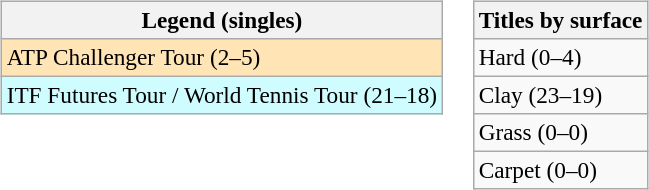<table>
<tr valign=top>
<td><br><table class=wikitable style=font-size:97%>
<tr>
<th>Legend (singles)</th>
</tr>
<tr bgcolor=moccasin>
<td>ATP Challenger Tour (2–5)</td>
</tr>
<tr bgcolor=#cffcff>
<td>ITF Futures Tour / World Tennis Tour (21–18)</td>
</tr>
</table>
</td>
<td><br><table class=wikitable style=font-size:97%>
<tr>
<th>Titles by surface</th>
</tr>
<tr>
<td>Hard (0–4)</td>
</tr>
<tr>
<td>Clay (23–19)</td>
</tr>
<tr>
<td>Grass (0–0)</td>
</tr>
<tr>
<td>Carpet (0–0)</td>
</tr>
</table>
</td>
</tr>
</table>
